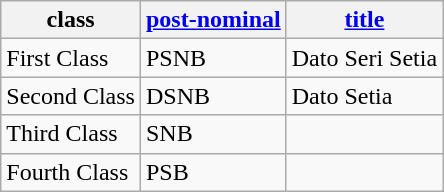<table class=wikitable>
<tr>
<th>class</th>
<th><a href='#'>post-nominal</a></th>
<th><a href='#'>title</a></th>
</tr>
<tr>
<td>First Class</td>
<td> PSNB</td>
<td>Dato Seri Setia</td>
</tr>
<tr>
<td>Second Class</td>
<td> DSNB</td>
<td>Dato Setia</td>
</tr>
<tr>
<td>Third Class</td>
<td> SNB</td>
<td></td>
</tr>
<tr>
<td>Fourth Class</td>
<td> PSB</td>
<td></td>
</tr>
</table>
